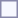<table style="border:1px solid #8888aa; background-color:#f7f8ff; padding:5px; font-size:95%; margin: 0px 12px 12px 0px;">
</table>
